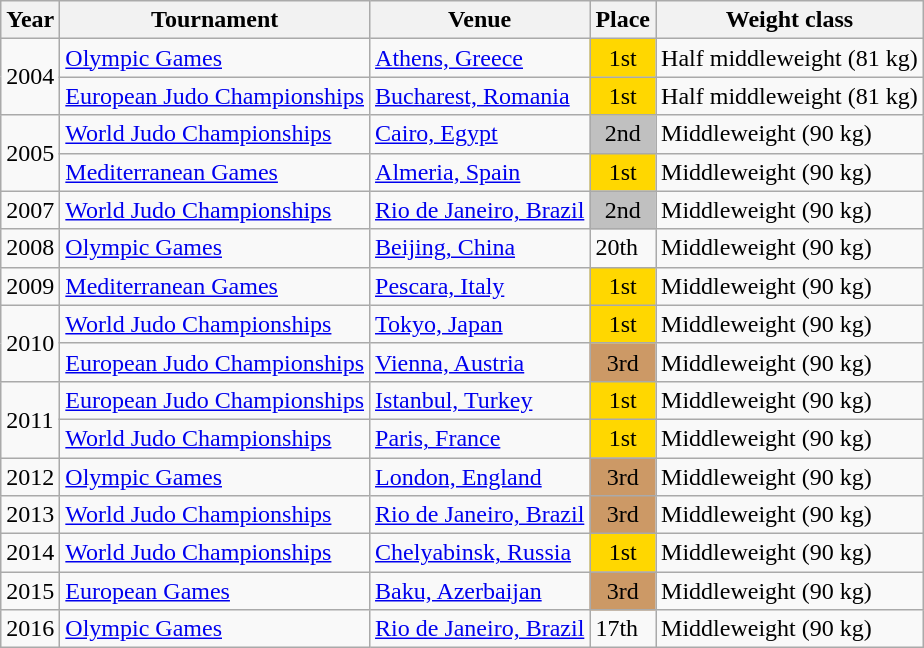<table class=wikitable>
<tr>
<th>Year</th>
<th>Tournament</th>
<th>Venue</th>
<th>Place</th>
<th>Weight class</th>
</tr>
<tr>
<td rowspan=2>2004</td>
<td><a href='#'>Olympic Games</a></td>
<td><a href='#'>Athens, Greece</a></td>
<td bgcolor="gold" align="center">1st</td>
<td>Half middleweight (81 kg)</td>
</tr>
<tr>
<td><a href='#'>European Judo Championships</a></td>
<td><a href='#'>Bucharest, Romania</a></td>
<td bgcolor="gold" align="center">1st</td>
<td>Half middleweight (81 kg)</td>
</tr>
<tr>
<td rowspan=2>2005</td>
<td><a href='#'>World Judo Championships</a></td>
<td><a href='#'>Cairo, Egypt</a></td>
<td bgcolor="silver" align="center">2nd</td>
<td>Middleweight (90 kg)</td>
</tr>
<tr>
<td><a href='#'>Mediterranean Games</a></td>
<td><a href='#'>Almeria, Spain</a></td>
<td bgcolor="gold" align="center">1st</td>
<td>Middleweight (90 kg)</td>
</tr>
<tr>
<td>2007</td>
<td><a href='#'>World Judo Championships</a></td>
<td><a href='#'>Rio de Janeiro, Brazil</a></td>
<td bgcolor="silver" align="center">2nd</td>
<td>Middleweight (90 kg)</td>
</tr>
<tr>
<td>2008</td>
<td><a href='#'>Olympic Games</a></td>
<td><a href='#'>Beijing, China</a></td>
<td>20th</td>
<td>Middleweight (90 kg)</td>
</tr>
<tr>
<td>2009</td>
<td><a href='#'>Mediterranean Games</a></td>
<td><a href='#'>Pescara, Italy</a></td>
<td bgcolor="gold" align="center">1st</td>
<td>Middleweight (90 kg)</td>
</tr>
<tr>
<td rowspan=2>2010</td>
<td><a href='#'>World Judo Championships</a></td>
<td><a href='#'>Tokyo, Japan</a></td>
<td bgcolor="gold" align="center">1st</td>
<td>Middleweight (90 kg)</td>
</tr>
<tr>
<td><a href='#'>European Judo Championships</a></td>
<td><a href='#'>Vienna, Austria</a></td>
<td bgcolor="cc9966" align="center">3rd</td>
<td>Middleweight (90 kg)</td>
</tr>
<tr>
<td rowspan=2>2011</td>
<td><a href='#'>European Judo Championships</a></td>
<td><a href='#'>Istanbul, Turkey</a></td>
<td bgcolor="gold" align="center">1st</td>
<td>Middleweight (90 kg)</td>
</tr>
<tr>
<td><a href='#'>World Judo Championships</a></td>
<td><a href='#'>Paris, France</a></td>
<td bgcolor="gold" align="center">1st</td>
<td>Middleweight (90 kg)</td>
</tr>
<tr>
<td>2012</td>
<td><a href='#'>Olympic Games</a></td>
<td><a href='#'>London, England</a></td>
<td bgcolor="#cc9966" align="center">3rd</td>
<td>Middleweight (90 kg)</td>
</tr>
<tr>
<td>2013</td>
<td><a href='#'>World Judo Championships</a></td>
<td><a href='#'>Rio de Janeiro, Brazil</a></td>
<td bgcolor="cc9966" align="center">3rd</td>
<td>Middleweight (90 kg)</td>
</tr>
<tr>
<td>2014</td>
<td><a href='#'>World Judo Championships</a></td>
<td><a href='#'>Chelyabinsk, Russia</a></td>
<td bgcolor="gold" align="center">1st</td>
<td>Middleweight (90 kg)</td>
</tr>
<tr>
<td>2015</td>
<td><a href='#'>European Games</a></td>
<td><a href='#'>Baku, Azerbaijan</a></td>
<td bgcolor="cc9966" align="center">3rd</td>
<td>Middleweight (90 kg)</td>
</tr>
<tr>
<td>2016</td>
<td><a href='#'>Olympic Games</a></td>
<td><a href='#'>Rio de Janeiro, Brazil</a></td>
<td>17th</td>
<td>Middleweight (90 kg)</td>
</tr>
</table>
